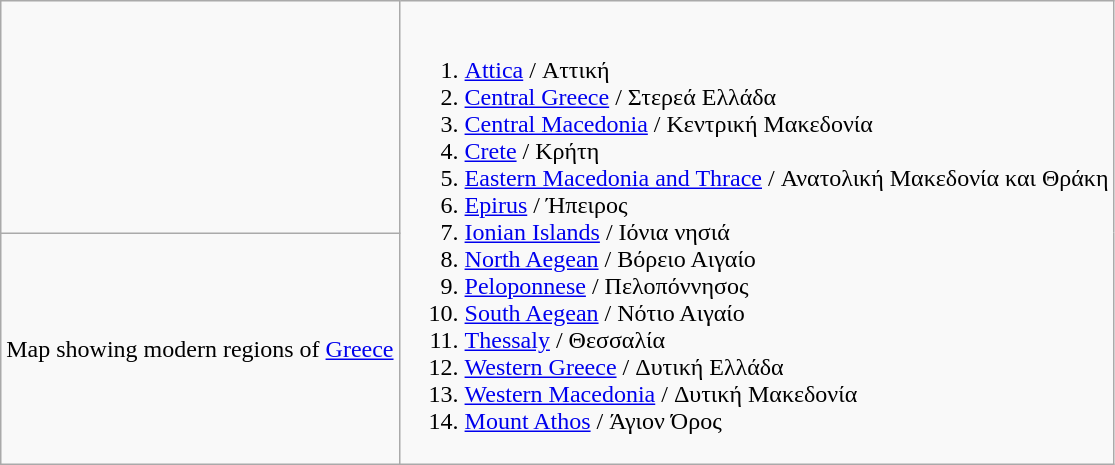<table class="wikitable">
<tr>
<td><br></td>
<td rowspan="2"><br><ol><li><a href='#'>Attica</a> / Αττική</li><li><a href='#'>Central Greece</a> / Στερεά Ελλάδα</li><li><a href='#'>Central Macedonia</a> / Κεντρική Μακεδονία</li><li><a href='#'>Crete</a> / Κρήτη</li><li><a href='#'>Eastern Macedonia and Thrace</a> / Ανατολική Μακεδονία και Θράκη</li><li><a href='#'>Epirus</a> / Ήπειρος</li><li><a href='#'>Ionian Islands</a> / Ιόνια νησιά</li><li><a href='#'>North Aegean</a> / Βόρειο Αιγαίο</li><li><a href='#'>Peloponnese</a> / Πελοπόννησος</li><li><a href='#'>South Aegean</a> / Νότιο Αιγαίο</li><li><a href='#'>Thessaly</a> / Θεσσαλία</li><li><a href='#'>Western Greece</a> / Δυτική Ελλάδα</li><li><a href='#'>Western Macedonia</a> / Δυτική Μακεδονία</li><li><a href='#'>Mount Athos</a> / Άγιον Όρος</li></ol></td>
</tr>
<tr>
<td>Map showing modern regions of <a href='#'>Greece</a></td>
</tr>
</table>
